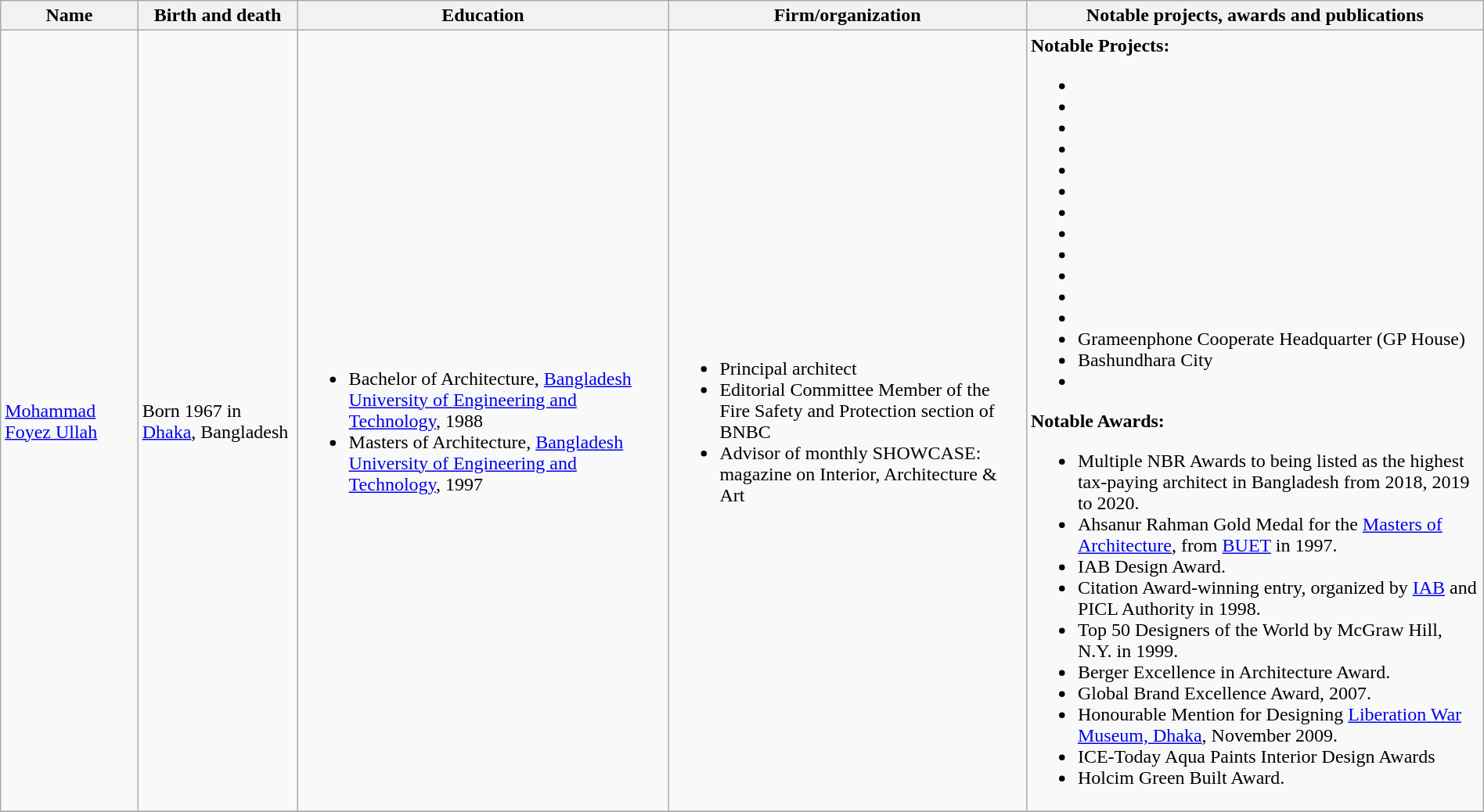<table class="wikitable" width="100%">
<tr>
<th>Name</th>
<th>Birth and death</th>
<th>Education</th>
<th>Firm/organization</th>
<th>Notable projects, awards and publications</th>
</tr>
<tr>
<td><a href='#'>Mohammad Foyez Ullah</a></td>
<td>Born 1967 in <a href='#'>Dhaka</a>, Bangladesh</td>
<td><br><ul><li>Bachelor of Architecture, <a href='#'>Bangladesh University of Engineering and Technology</a>, 1988</li><li>Masters of Architecture, <a href='#'>Bangladesh University of Engineering and Technology</a>, 1997</li></ul></td>
<td><br><ul><li>Principal architect </li><li>Editorial Committee Member of the Fire Safety and Protection section of BNBC</li><li>Advisor of monthly SHOWCASE: magazine on Interior, Architecture & Art</li></ul></td>
<td><strong>Notable Projects:</strong><br><ul><li></li><li></li><li></li><li></li><li></li><li></li><li></li><li></li><li></li><li></li><li></li><li></li><li>Grameenphone Cooperate Headquarter (GP House)</li><li>Bashundhara City</li><li></li></ul><strong>Notable Awards:</strong><ul><li>Multiple NBR Awards to being listed as the highest tax-paying architect in Bangladesh from 2018, 2019 to 2020.</li><li>Ahsanur Rahman Gold Medal for the <a href='#'>Masters of Architecture</a>, from <a href='#'>BUET</a> in 1997.</li><li>IAB Design Award.</li><li>Citation Award-winning entry, organized by <a href='#'>IAB</a> and PICL Authority in 1998.</li><li>Top 50 Designers of the World by McGraw Hill, N.Y. in 1999.</li><li>Berger Excellence in Architecture Award.</li><li>Global Brand Excellence Award, 2007.</li><li>Honourable Mention for Designing <a href='#'>Liberation War Museum, Dhaka</a>, November 2009.</li><li>ICE-Today Aqua Paints Interior Design Awards</li><li>Holcim Green Built Award.</li></ul></td>
</tr>
<tr>
</tr>
</table>
